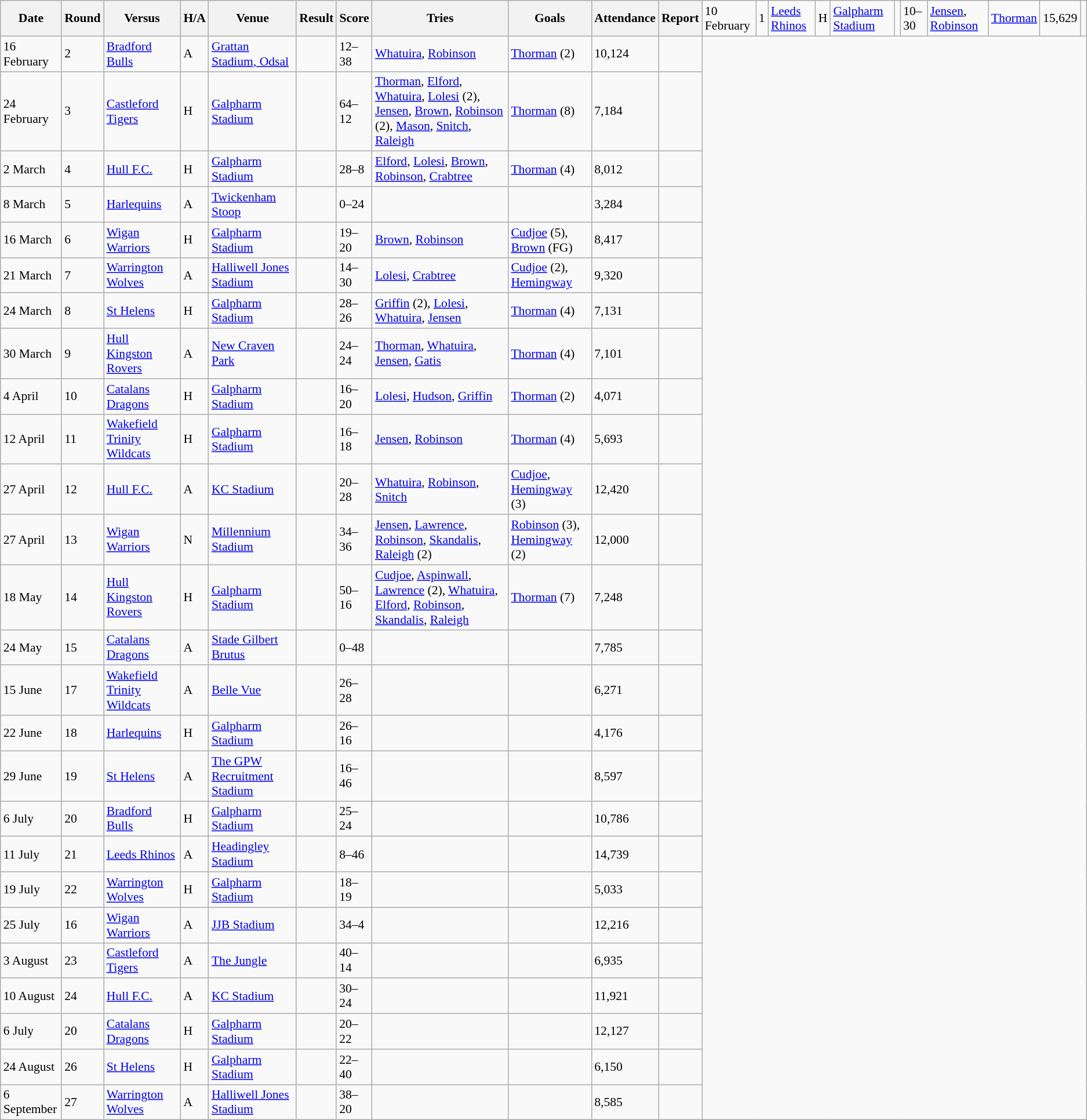<table class="wikitable" style="font-size:90%;">
<tr>
<th>Date</th>
<th>Round</th>
<th>Versus</th>
<th>H/A</th>
<th>Venue</th>
<th>Result</th>
<th>Score</th>
<th>Tries</th>
<th>Goals</th>
<th>Attendance</th>
<th>Report</th>
<td>10 February</td>
<td>1</td>
<td> <a href='#'>Leeds Rhinos</a></td>
<td>H</td>
<td><a href='#'>Galpharm Stadium</a></td>
<td></td>
<td>10–30</td>
<td><a href='#'>Jensen</a>, <a href='#'>Robinson</a></td>
<td><a href='#'>Thorman</a></td>
<td>15,629</td>
<td></td>
</tr>
<tr>
<td>16 February</td>
<td>2</td>
<td> <a href='#'>Bradford Bulls</a></td>
<td>A</td>
<td><a href='#'>Grattan Stadium, Odsal</a></td>
<td></td>
<td>12–38</td>
<td><a href='#'>Whatuira</a>, <a href='#'>Robinson</a></td>
<td><a href='#'>Thorman</a> (2)</td>
<td>10,124</td>
<td></td>
</tr>
<tr>
<td>24 February</td>
<td>3</td>
<td> <a href='#'>Castleford Tigers</a></td>
<td>H</td>
<td><a href='#'>Galpharm Stadium</a></td>
<td></td>
<td>64–12</td>
<td><a href='#'>Thorman</a>, <a href='#'>Elford</a>, <a href='#'>Whatuira</a>, <a href='#'>Lolesi</a> (2), <a href='#'>Jensen</a>, <a href='#'>Brown</a>, <a href='#'>Robinson</a> (2), <a href='#'>Mason</a>, <a href='#'>Snitch</a>, <a href='#'>Raleigh</a></td>
<td><a href='#'>Thorman</a> (8)</td>
<td>7,184</td>
<td></td>
</tr>
<tr>
<td>2 March</td>
<td>4</td>
<td> <a href='#'>Hull F.C.</a></td>
<td>H</td>
<td><a href='#'>Galpharm Stadium</a></td>
<td></td>
<td>28–8</td>
<td><a href='#'>Elford</a>, <a href='#'>Lolesi</a>, <a href='#'>Brown</a>, <a href='#'>Robinson</a>, <a href='#'>Crabtree</a></td>
<td><a href='#'>Thorman</a> (4)</td>
<td>8,012</td>
<td></td>
</tr>
<tr>
<td>8 March</td>
<td>5</td>
<td> <a href='#'>Harlequins</a></td>
<td>A</td>
<td><a href='#'>Twickenham Stoop</a></td>
<td></td>
<td>0–24</td>
<td></td>
<td></td>
<td>3,284</td>
<td></td>
</tr>
<tr>
<td>16 March</td>
<td>6</td>
<td> <a href='#'>Wigan Warriors</a></td>
<td>H</td>
<td><a href='#'>Galpharm Stadium</a></td>
<td></td>
<td>19–20</td>
<td><a href='#'>Brown</a>, <a href='#'>Robinson</a></td>
<td><a href='#'>Cudjoe</a> (5), <a href='#'>Brown</a> (FG)</td>
<td>8,417</td>
<td></td>
</tr>
<tr>
<td>21 March</td>
<td>7</td>
<td> <a href='#'>Warrington Wolves</a></td>
<td>A</td>
<td><a href='#'>Halliwell Jones Stadium</a></td>
<td></td>
<td>14–30</td>
<td><a href='#'>Lolesi</a>, <a href='#'>Crabtree</a></td>
<td><a href='#'>Cudjoe</a> (2), <a href='#'>Hemingway</a></td>
<td>9,320</td>
<td></td>
</tr>
<tr>
<td>24 March</td>
<td>8</td>
<td> <a href='#'>St Helens</a></td>
<td>H</td>
<td><a href='#'>Galpharm Stadium</a></td>
<td></td>
<td>28–26</td>
<td><a href='#'>Griffin</a> (2), <a href='#'>Lolesi</a>, <a href='#'>Whatuira</a>, <a href='#'>Jensen</a></td>
<td><a href='#'>Thorman</a> (4)</td>
<td>7,131</td>
<td></td>
</tr>
<tr>
<td>30 March</td>
<td>9</td>
<td> <a href='#'>Hull Kingston Rovers</a></td>
<td>A</td>
<td><a href='#'>New Craven Park</a></td>
<td></td>
<td>24–24</td>
<td><a href='#'>Thorman</a>, <a href='#'>Whatuira</a>, <a href='#'>Jensen</a>, <a href='#'>Gatis</a></td>
<td><a href='#'>Thorman</a> (4)</td>
<td>7,101</td>
<td></td>
</tr>
<tr>
<td>4 April</td>
<td>10</td>
<td> <a href='#'>Catalans Dragons</a></td>
<td>H</td>
<td><a href='#'>Galpharm Stadium</a></td>
<td></td>
<td>16–20</td>
<td><a href='#'>Lolesi</a>, <a href='#'>Hudson</a>, <a href='#'>Griffin</a></td>
<td><a href='#'>Thorman</a> (2)</td>
<td>4,071</td>
<td></td>
</tr>
<tr>
<td>12 April</td>
<td>11</td>
<td> <a href='#'>Wakefield Trinity Wildcats</a></td>
<td>H</td>
<td><a href='#'>Galpharm Stadium</a></td>
<td></td>
<td>16–18</td>
<td><a href='#'>Jensen</a>, <a href='#'>Robinson</a></td>
<td><a href='#'>Thorman</a> (4)</td>
<td>5,693</td>
<td></td>
</tr>
<tr>
<td>27 April</td>
<td>12</td>
<td> <a href='#'>Hull F.C.</a></td>
<td>A</td>
<td><a href='#'>KC Stadium</a></td>
<td></td>
<td>20–28</td>
<td><a href='#'>Whatuira</a>, <a href='#'>Robinson</a>, <a href='#'>Snitch</a></td>
<td><a href='#'>Cudjoe</a>, <a href='#'>Hemingway</a> (3)</td>
<td>12,420</td>
<td></td>
</tr>
<tr>
<td>27 April</td>
<td>13</td>
<td> <a href='#'>Wigan Warriors</a></td>
<td>N</td>
<td><a href='#'>Millennium Stadium</a></td>
<td></td>
<td>34–36</td>
<td><a href='#'>Jensen</a>, <a href='#'>Lawrence</a>, <a href='#'>Robinson</a>, <a href='#'>Skandalis</a>, <a href='#'>Raleigh</a> (2)</td>
<td><a href='#'>Robinson</a> (3), <a href='#'>Hemingway</a> (2)</td>
<td>12,000</td>
<td></td>
</tr>
<tr>
<td>18 May</td>
<td>14</td>
<td> <a href='#'>Hull Kingston Rovers</a></td>
<td>H</td>
<td><a href='#'>Galpharm Stadium</a></td>
<td></td>
<td>50–16</td>
<td><a href='#'>Cudjoe</a>, <a href='#'>Aspinwall</a>, <a href='#'>Lawrence</a> (2), <a href='#'>Whatuira</a>, <a href='#'>Elford</a>, <a href='#'>Robinson</a>, <a href='#'>Skandalis</a>, <a href='#'>Raleigh</a></td>
<td><a href='#'>Thorman</a> (7)</td>
<td>7,248</td>
<td></td>
</tr>
<tr>
<td>24 May</td>
<td>15</td>
<td> <a href='#'>Catalans Dragons</a></td>
<td>A</td>
<td><a href='#'>Stade Gilbert Brutus</a></td>
<td></td>
<td>0–48</td>
<td></td>
<td></td>
<td>7,785</td>
<td></td>
</tr>
<tr>
<td>15 June</td>
<td>17</td>
<td> <a href='#'>Wakefield Trinity Wildcats</a></td>
<td>A</td>
<td><a href='#'>Belle Vue</a></td>
<td></td>
<td>26–28</td>
<td></td>
<td></td>
<td>6,271</td>
<td></td>
</tr>
<tr>
<td>22 June</td>
<td>18</td>
<td> <a href='#'>Harlequins</a></td>
<td>H</td>
<td><a href='#'>Galpharm Stadium</a></td>
<td></td>
<td>26–16</td>
<td></td>
<td></td>
<td>4,176</td>
<td></td>
</tr>
<tr>
<td>29 June</td>
<td>19</td>
<td> <a href='#'>St Helens</a></td>
<td>A</td>
<td><a href='#'>The GPW Recruitment Stadium</a></td>
<td></td>
<td>16–46</td>
<td></td>
<td></td>
<td>8,597</td>
<td></td>
</tr>
<tr>
<td>6 July</td>
<td>20</td>
<td> <a href='#'>Bradford Bulls</a></td>
<td>H</td>
<td><a href='#'>Galpharm Stadium</a></td>
<td></td>
<td>25–24</td>
<td></td>
<td></td>
<td>10,786</td>
<td></td>
</tr>
<tr>
<td>11 July</td>
<td>21</td>
<td> <a href='#'>Leeds Rhinos</a></td>
<td>A</td>
<td><a href='#'>Headingley Stadium</a></td>
<td></td>
<td>8–46</td>
<td></td>
<td></td>
<td>14,739</td>
<td></td>
</tr>
<tr>
<td>19 July</td>
<td>22</td>
<td> <a href='#'>Warrington Wolves</a></td>
<td>H</td>
<td><a href='#'>Galpharm Stadium</a></td>
<td></td>
<td>18–19</td>
<td></td>
<td></td>
<td>5,033</td>
<td></td>
</tr>
<tr>
<td>25 July</td>
<td>16</td>
<td> <a href='#'>Wigan Warriors</a></td>
<td>A</td>
<td><a href='#'>JJB Stadium</a></td>
<td></td>
<td>34–4</td>
<td></td>
<td></td>
<td>12,216</td>
<td></td>
</tr>
<tr>
<td>3 August</td>
<td>23</td>
<td> <a href='#'>Castleford Tigers</a></td>
<td>A</td>
<td><a href='#'>The Jungle</a></td>
<td></td>
<td>40–14</td>
<td></td>
<td></td>
<td>6,935</td>
<td></td>
</tr>
<tr>
<td>10 August</td>
<td>24</td>
<td> <a href='#'>Hull F.C.</a></td>
<td>A</td>
<td><a href='#'>KC Stadium</a></td>
<td></td>
<td>30–24</td>
<td></td>
<td></td>
<td>11,921</td>
<td></td>
</tr>
<tr>
<td>6 July</td>
<td>20</td>
<td> <a href='#'>Catalans Dragons</a></td>
<td>H</td>
<td><a href='#'>Galpharm Stadium</a></td>
<td></td>
<td>20–22</td>
<td></td>
<td></td>
<td>12,127</td>
<td></td>
</tr>
<tr>
<td>24 August</td>
<td>26</td>
<td> <a href='#'>St Helens</a></td>
<td>H</td>
<td><a href='#'>Galpharm Stadium</a></td>
<td></td>
<td>22–40</td>
<td></td>
<td></td>
<td>6,150</td>
<td></td>
</tr>
<tr>
<td>6 September</td>
<td>27</td>
<td> <a href='#'>Warrington Wolves</a></td>
<td>A</td>
<td><a href='#'>Halliwell Jones Stadium</a></td>
<td></td>
<td>38–20</td>
<td></td>
<td></td>
<td>8,585</td>
<td></td>
</tr>
</table>
